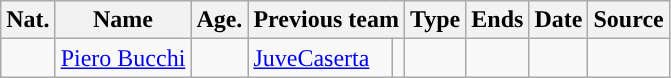<table class="wikitable sortable">
<tr>
<th>Nat.</th>
<th>Name</th>
<th>Age.</th>
<th colspan=2>Previous team</th>
<th>Type</th>
<th>Ends</th>
<th>Date</th>
<th>Source</th>
</tr>
<tr>
<td></td>
<td><a href='#'>Piero Bucchi</a></td>
<td></td>
<td><a href='#'>JuveCaserta</a></td>
<td></td>
<td></td>
<td></td>
<td></td>
<td></td>
</tr>
</table>
